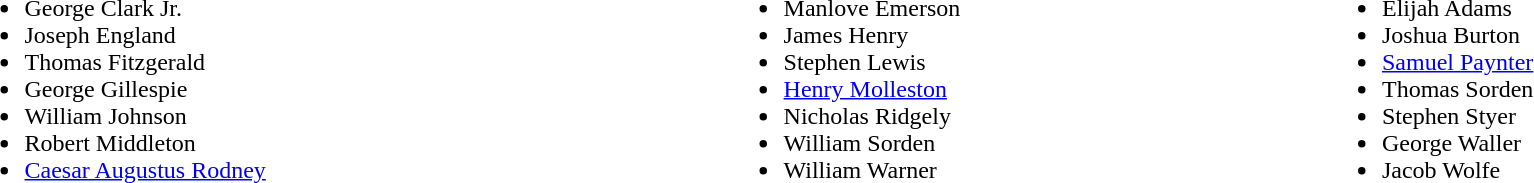<table width=100%>
<tr valign=top>
<td><br><ul><li>George Clark Jr.</li><li>Joseph England</li><li>Thomas Fitzgerald</li><li>George Gillespie</li><li>William Johnson</li><li>Robert Middleton</li><li><a href='#'>Caesar Augustus Rodney</a></li></ul></td>
<td><br><ul><li>Manlove Emerson</li><li>James Henry</li><li>Stephen Lewis</li><li><a href='#'>Henry Molleston</a></li><li>Nicholas Ridgely</li><li>William Sorden</li><li>William Warner</li></ul></td>
<td><br><ul><li>Elijah Adams</li><li>Joshua Burton</li><li><a href='#'>Samuel Paynter</a></li><li>Thomas Sorden</li><li>Stephen Styer</li><li>George Waller</li><li>Jacob Wolfe</li></ul></td>
</tr>
</table>
